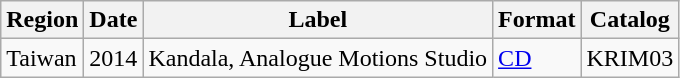<table class="wikitable">
<tr>
<th>Region</th>
<th>Date</th>
<th>Label</th>
<th>Format</th>
<th>Catalog</th>
</tr>
<tr>
<td>Taiwan</td>
<td>2014</td>
<td>Kandala, Analogue Motions Studio</td>
<td><a href='#'>CD</a></td>
<td>KRIM03</td>
</tr>
</table>
